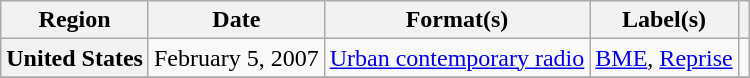<table class="wikitable plainrowheaders">
<tr>
<th scope="col">Region</th>
<th scope="col">Date</th>
<th scope="col">Format(s)</th>
<th scope="col">Label(s)</th>
<th scope="col"></th>
</tr>
<tr>
<th scope="row">United States</th>
<td>February 5, 2007</td>
<td><a href='#'>Urban contemporary radio</a></td>
<td><a href='#'>BME</a>, <a href='#'>Reprise</a></td>
<td align="center"></td>
</tr>
<tr>
</tr>
</table>
